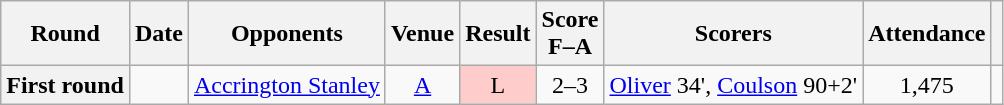<table class="wikitable plainrowheaders" style="text-align:center">
<tr>
<th scope=col>Round</th>
<th scope=col>Date</th>
<th scope=col>Opponents</th>
<th scope=col>Venue</th>
<th scope=col>Result</th>
<th scope=col>Score<br>F–A</th>
<th scope=col class=unsortable>Scorers</th>
<th scope=col>Attendance</th>
<th scope=col class=unsortable></th>
</tr>
<tr>
<th scope=row>First round</th>
<td align=left></td>
<td align=left><a href='#'>Accrington Stanley</a></td>
<td><a href='#'>A</a></td>
<td style=background-color:#FFCCCC>L</td>
<td>2–3</td>
<td align=left><a href='#'>Oliver</a> 34', <a href='#'>Coulson</a> 90+2'</td>
<td>1,475</td>
<td></td>
</tr>
</table>
